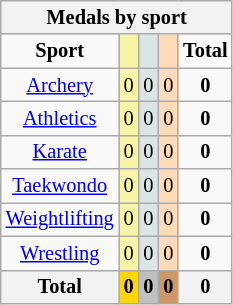<table class="wikitable" style="font-size:85%">
<tr style="background:#efefef;">
<th colspan=7><strong>Medals by sport</strong></th>
</tr>
<tr align=center>
<td><strong>Sport</strong></td>
<td bgcolor=#f7f6a8></td>
<td bgcolor=#dce5e5></td>
<td bgcolor=#ffdab9></td>
<td><strong>Total</strong></td>
</tr>
<tr align=center>
<td><a href='#'>Archery</a></td>
<td style="background:#F7F6A8;">0</td>
<td style="background:#DCE5E5;">0</td>
<td style="background:#FFDAB9;">0</td>
<td><strong>0</strong></td>
</tr>
<tr align=center>
<td><a href='#'>Athletics</a></td>
<td style="background:#F7F6A8;">0</td>
<td style="background:#DCE5E5;">0</td>
<td style="background:#FFDAB9;">0</td>
<td><strong>0</strong></td>
</tr>
<tr align=center>
<td><a href='#'>Karate</a></td>
<td style="background:#F7F6A8;">0</td>
<td style="background:#DCE5E5;">0</td>
<td style="background:#FFDAB9;">0</td>
<td><strong>0</strong></td>
</tr>
<tr align=center>
<td><a href='#'>Taekwondo</a></td>
<td style="background:#F7F6A8;">0</td>
<td style="background:#DCE5E5;">0</td>
<td style="background:#FFDAB9;">0</td>
<td><strong>0</strong></td>
</tr>
<tr align=center>
<td><a href='#'>Weightlifting</a></td>
<td style="background:#F7F6A8;">0</td>
<td style="background:#DCE5E5;">0</td>
<td style="background:#FFDAB9;">0</td>
<td><strong>0</strong></td>
</tr>
<tr align=center>
<td><a href='#'>Wrestling</a></td>
<td style="background:#F7F6A8;">0</td>
<td style="background:#DCE5E5;">0</td>
<td style="background:#FFDAB9;">0</td>
<td><strong>0</strong></td>
</tr>
<tr align=center>
<th><strong>Total</strong></th>
<th style="background:gold;"><strong>0</strong></th>
<th style="background:silver;"><strong>0</strong></th>
<th style="background:#c96;"><strong>0</strong></th>
<th><strong>0</strong></th>
</tr>
</table>
